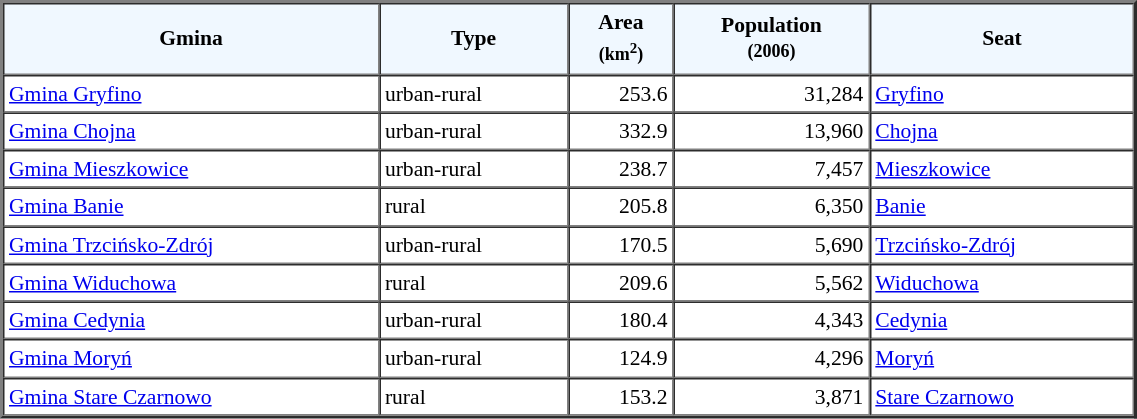<table width="60%" border="2" cellpadding="3" cellspacing="0" style="font-size:90%;line-height:120%;">
<tr bgcolor="F0F8FF">
<td style="text-align:center;"><strong>Gmina</strong></td>
<td style="text-align:center;"><strong>Type</strong></td>
<td style="text-align:center;"><strong>Area<br><small>(km<sup>2</sup>)</small></strong></td>
<td style="text-align:center;"><strong>Population<br><small>(2006)</small></strong></td>
<td style="text-align:center;"><strong>Seat</strong></td>
</tr>
<tr>
<td><a href='#'>Gmina Gryfino</a></td>
<td>urban-rural</td>
<td style="text-align:right;">253.6</td>
<td style="text-align:right;">31,284</td>
<td><a href='#'>Gryfino</a></td>
</tr>
<tr>
<td><a href='#'>Gmina Chojna</a></td>
<td>urban-rural</td>
<td style="text-align:right;">332.9</td>
<td style="text-align:right;">13,960</td>
<td><a href='#'>Chojna</a></td>
</tr>
<tr>
<td><a href='#'>Gmina Mieszkowice</a></td>
<td>urban-rural</td>
<td style="text-align:right;">238.7</td>
<td style="text-align:right;">7,457</td>
<td><a href='#'>Mieszkowice</a></td>
</tr>
<tr>
<td><a href='#'>Gmina Banie</a></td>
<td>rural</td>
<td style="text-align:right;">205.8</td>
<td style="text-align:right;">6,350</td>
<td><a href='#'>Banie</a></td>
</tr>
<tr>
<td><a href='#'>Gmina Trzcińsko-Zdrój</a></td>
<td>urban-rural</td>
<td style="text-align:right;">170.5</td>
<td style="text-align:right;">5,690</td>
<td><a href='#'>Trzcińsko-Zdrój</a></td>
</tr>
<tr>
<td><a href='#'>Gmina Widuchowa</a></td>
<td>rural</td>
<td style="text-align:right;">209.6</td>
<td style="text-align:right;">5,562</td>
<td><a href='#'>Widuchowa</a></td>
</tr>
<tr>
<td><a href='#'>Gmina Cedynia</a></td>
<td>urban-rural</td>
<td style="text-align:right;">180.4</td>
<td style="text-align:right;">4,343</td>
<td><a href='#'>Cedynia</a></td>
</tr>
<tr>
<td><a href='#'>Gmina Moryń</a></td>
<td>urban-rural</td>
<td style="text-align:right;">124.9</td>
<td style="text-align:right;">4,296</td>
<td><a href='#'>Moryń</a></td>
</tr>
<tr>
<td><a href='#'>Gmina Stare Czarnowo</a></td>
<td>rural</td>
<td style="text-align:right;">153.2</td>
<td style="text-align:right;">3,871</td>
<td><a href='#'>Stare Czarnowo</a></td>
</tr>
<tr>
</tr>
</table>
